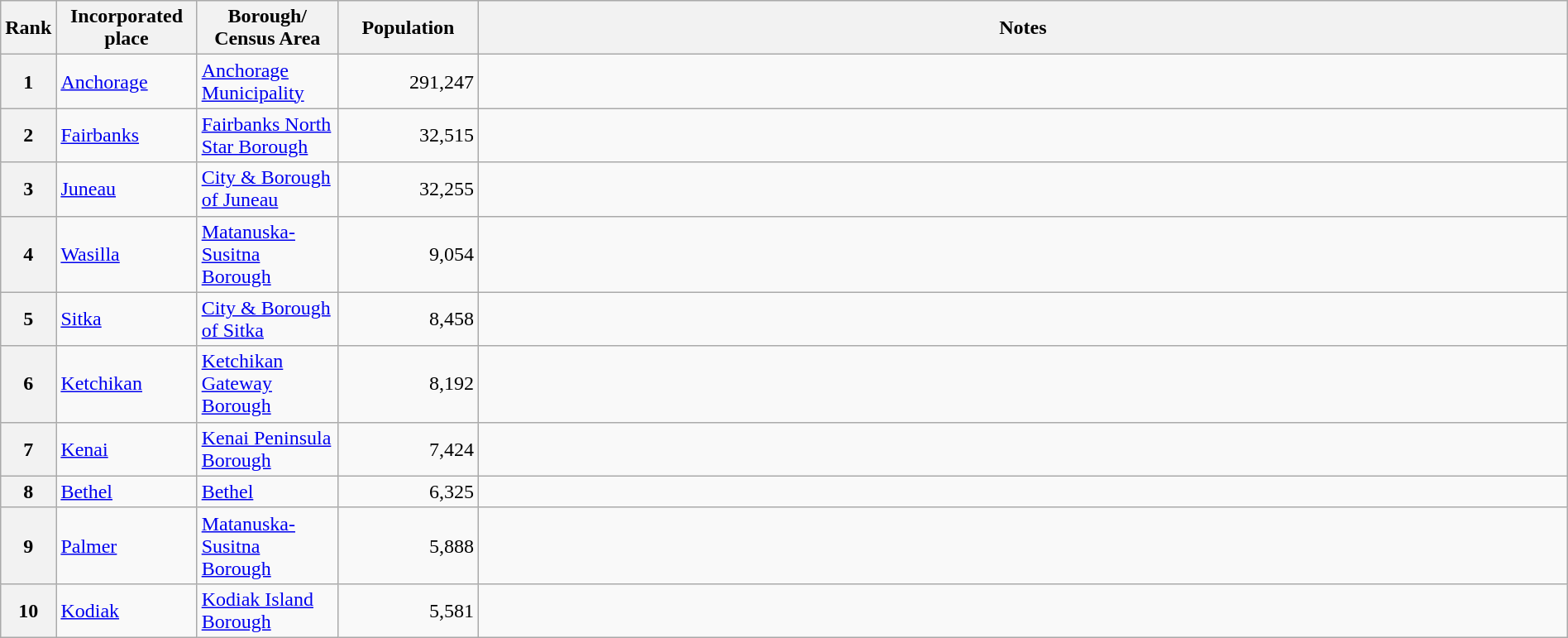<table class="wikitable plainrowheaders" style="width:100%">
<tr>
<th scope="col" style="width:3%;">Rank</th>
<th scope="col" style="width:9%;">Incorporated place</th>
<th scope="col" style="width:9%;">Borough/ Census Area</th>
<th scope="col" style="width:9%;">Population</th>
<th scope="col" style="width:70%;">Notes</th>
</tr>
<tr>
<th scope="row">1</th>
<td><a href='#'>Anchorage</a></td>
<td><a href='#'>Anchorage Municipality</a></td>
<td align="right">291,247</td>
<td></td>
</tr>
<tr>
<th scope="row">2</th>
<td><a href='#'>Fairbanks</a></td>
<td><a href='#'>Fairbanks North Star Borough</a></td>
<td align="right">32,515</td>
<td></td>
</tr>
<tr>
<th scope="row">3</th>
<td><a href='#'>Juneau</a></td>
<td><a href='#'>City & Borough of Juneau</a></td>
<td align="right">32,255</td>
<td></td>
</tr>
<tr>
<th scope="row">4</th>
<td><a href='#'>Wasilla</a></td>
<td><a href='#'>Matanuska-Susitna Borough</a></td>
<td align="right">9,054</td>
<td></td>
</tr>
<tr>
<th scope="row">5</th>
<td><a href='#'>Sitka</a></td>
<td><a href='#'>City & Borough of Sitka</a></td>
<td align="right">8,458</td>
<td></td>
</tr>
<tr>
<th scope="row">6</th>
<td><a href='#'>Ketchikan</a></td>
<td><a href='#'>Ketchikan Gateway Borough</a></td>
<td align="right">8,192</td>
<td></td>
</tr>
<tr>
<th scope="row">7</th>
<td><a href='#'>Kenai</a></td>
<td><a href='#'>Kenai Peninsula Borough</a></td>
<td align="right">7,424</td>
<td></td>
</tr>
<tr>
<th scope="row">8</th>
<td><a href='#'>Bethel</a></td>
<td><a href='#'>Bethel</a></td>
<td align="right">6,325</td>
<td></td>
</tr>
<tr>
<th scope="row">9</th>
<td><a href='#'>Palmer</a></td>
<td><a href='#'>Matanuska-Susitna Borough</a></td>
<td align="right">5,888</td>
<td></td>
</tr>
<tr>
<th scope="row">10</th>
<td><a href='#'>Kodiak</a></td>
<td><a href='#'>Kodiak Island Borough</a></td>
<td align="right">5,581</td>
<td></td>
</tr>
</table>
